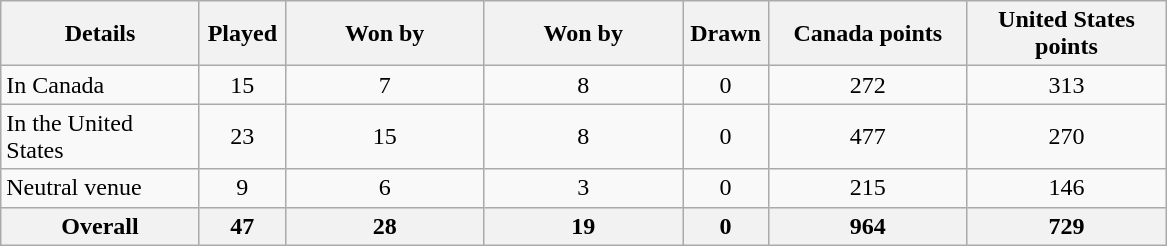<table class="wikitable sortable" style="text-align: center;">
<tr>
<th width="125">Details</th>
<th width="50">Played</th>
<th width="125">Won by<br></th>
<th width="125">Won by<br></th>
<th width="50">Drawn</th>
<th width="125">Canada points</th>
<th width="125">United States points</th>
</tr>
<tr>
<td align=left>In Canada</td>
<td>15</td>
<td>7</td>
<td>8</td>
<td>0</td>
<td>272</td>
<td>313</td>
</tr>
<tr>
<td align=left>In the United States</td>
<td>23</td>
<td>15</td>
<td>8</td>
<td>0</td>
<td>477</td>
<td>270</td>
</tr>
<tr>
<td align=left>Neutral venue</td>
<td>9</td>
<td>6</td>
<td>3</td>
<td>0</td>
<td>215</td>
<td>146</td>
</tr>
<tr>
<th>Overall</th>
<th>47</th>
<th>28</th>
<th>19</th>
<th>0</th>
<th>964</th>
<th>729</th>
</tr>
</table>
